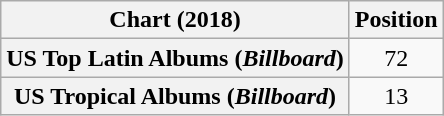<table class="wikitable plainrowheaders" style="text-align:center">
<tr>
<th scope="col">Chart (2018)</th>
<th scope="col">Position</th>
</tr>
<tr>
<th scope="row">US Top Latin Albums (<em>Billboard</em>)</th>
<td>72</td>
</tr>
<tr>
<th scope="row">US Tropical Albums (<em>Billboard</em>)</th>
<td>13</td>
</tr>
</table>
